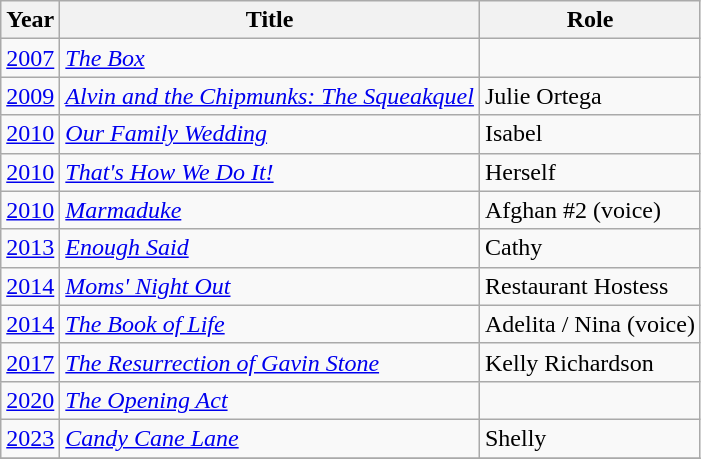<table class="wikitable">
<tr>
<th>Year</th>
<th>Title</th>
<th>Role</th>
</tr>
<tr>
<td><a href='#'>2007</a></td>
<td><em><a href='#'>The Box</a></em></td>
<td></td>
</tr>
<tr>
<td><a href='#'>2009</a></td>
<td><em><a href='#'>Alvin and the Chipmunks: The Squeakquel</a></em></td>
<td>Julie Ortega</td>
</tr>
<tr>
<td><a href='#'>2010</a></td>
<td><em><a href='#'>Our Family Wedding</a></em></td>
<td>Isabel</td>
</tr>
<tr>
<td><a href='#'>2010</a></td>
<td><em><a href='#'>That's How We Do It!</a></em></td>
<td>Herself</td>
</tr>
<tr>
<td><a href='#'>2010</a></td>
<td><em><a href='#'>Marmaduke</a></em></td>
<td>Afghan #2 (voice)</td>
</tr>
<tr>
<td><a href='#'>2013</a></td>
<td><em><a href='#'>Enough Said</a></em></td>
<td>Cathy</td>
</tr>
<tr>
<td><a href='#'>2014</a></td>
<td><em><a href='#'>Moms' Night Out</a></em></td>
<td>Restaurant Hostess</td>
</tr>
<tr>
<td><a href='#'>2014</a></td>
<td><em><a href='#'>The Book of Life</a></em></td>
<td>Adelita / Nina (voice)</td>
</tr>
<tr>
<td><a href='#'>2017</a></td>
<td><em><a href='#'>The Resurrection of Gavin Stone</a></em></td>
<td>Kelly Richardson</td>
</tr>
<tr>
<td><a href='#'>2020</a></td>
<td><em><a href='#'>The Opening Act</a></em></td>
<td></td>
</tr>
<tr>
<td><a href='#'>2023</a></td>
<td><em><a href='#'>Candy Cane Lane</a></em></td>
<td>Shelly</td>
</tr>
<tr>
</tr>
</table>
